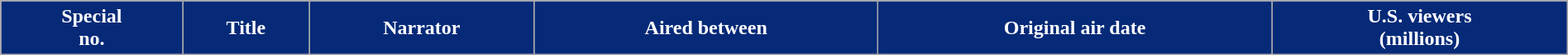<table class="wikitable plainrowheaders" style="width:100%; margin:auto; background:#fff;">
<tr>
<th style="background:#062A78; color: #FFF; text-align: center;;">Special<br>no.</th>
<th style="background:#062A78; color: #FFF; text-align: center;">Title</th>
<th style="background:#062A78; color: #FFF; text-align: center;">Narrator</th>
<th style="background:#062A78; color: #FFF; text-align: center;">Aired between</th>
<th style="background:#062A78; color: #FFF; text-align: center;">Original air date</th>
<th style="background:#062A78; color: #FFF; text-align: center;">U.S. viewers<br>(millions)<br></th>
</tr>
</table>
